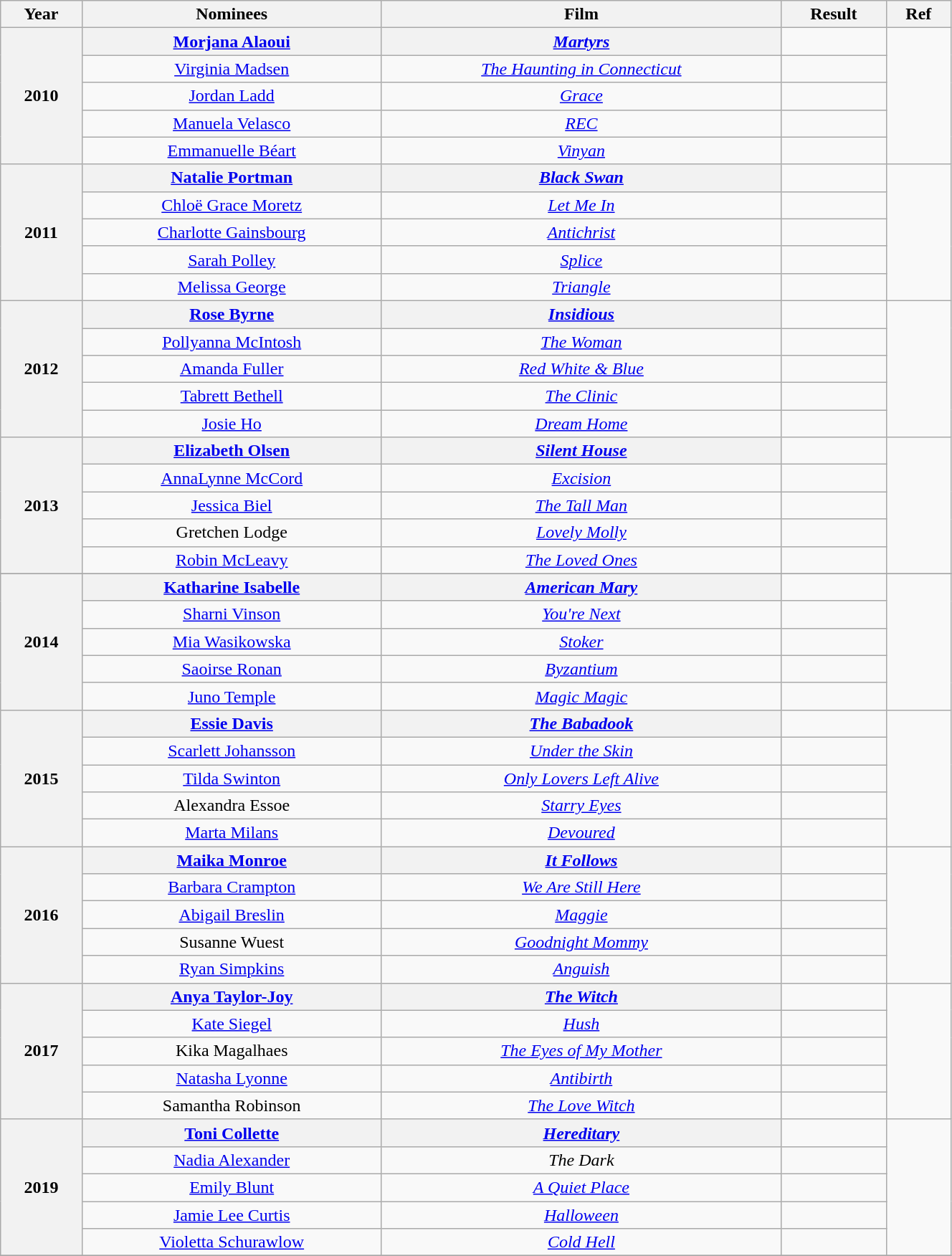<table class=wikitable style="text-align:center" width="70%">
<tr>
<th>Year</th>
<th>Nominees</th>
<th>Film</th>
<th>Result</th>
<th>Ref</th>
</tr>
<tr>
<th rowspan=5>2010</th>
<th><a href='#'>Morjana Alaoui</a></th>
<th><em><a href='#'>Martyrs</a></em></th>
<td></td>
<td rowspan=5></td>
</tr>
<tr>
<td><a href='#'>Virginia Madsen</a></td>
<td><em><a href='#'>The Haunting in Connecticut</a></em></td>
<td></td>
</tr>
<tr>
<td><a href='#'>Jordan Ladd</a></td>
<td><em><a href='#'>Grace</a></em></td>
<td></td>
</tr>
<tr>
<td><a href='#'>Manuela Velasco</a></td>
<td><em><a href='#'>REC</a></em></td>
<td></td>
</tr>
<tr>
<td><a href='#'>Emmanuelle Béart</a></td>
<td><em><a href='#'>Vinyan</a></em></td>
<td></td>
</tr>
<tr>
<th rowspan=5>2011</th>
<th><a href='#'>Natalie Portman</a></th>
<th><em><a href='#'>Black Swan</a></em></th>
<td></td>
<td rowspan=5></td>
</tr>
<tr>
<td><a href='#'>Chloë Grace Moretz</a></td>
<td><em><a href='#'>Let Me In</a></em></td>
<td></td>
</tr>
<tr>
<td><a href='#'>Charlotte Gainsbourg</a></td>
<td><em><a href='#'>Antichrist</a></em></td>
<td></td>
</tr>
<tr>
<td><a href='#'>Sarah Polley</a></td>
<td><em><a href='#'>Splice</a></em></td>
<td></td>
</tr>
<tr>
<td><a href='#'>Melissa George</a></td>
<td><em><a href='#'>Triangle</a></em></td>
<td></td>
</tr>
<tr>
<th rowspan=5>2012</th>
<th><a href='#'>Rose Byrne</a></th>
<th><em><a href='#'>Insidious</a></em></th>
<td></td>
<td rowspan=5></td>
</tr>
<tr>
<td><a href='#'>Pollyanna McIntosh</a></td>
<td><em><a href='#'>The Woman</a></em></td>
<td></td>
</tr>
<tr>
<td><a href='#'>Amanda Fuller</a></td>
<td><em><a href='#'>Red White & Blue</a></em></td>
<td></td>
</tr>
<tr>
<td><a href='#'>Tabrett Bethell</a></td>
<td><em><a href='#'>The Clinic</a></em></td>
<td></td>
</tr>
<tr>
<td><a href='#'>Josie Ho</a></td>
<td><em><a href='#'>Dream Home</a></em></td>
<td></td>
</tr>
<tr>
<th rowspan=5>2013</th>
<th><a href='#'>Elizabeth Olsen</a></th>
<th><em><a href='#'>Silent House</a></em></th>
<td></td>
<td rowspan=5></td>
</tr>
<tr>
<td><a href='#'>AnnaLynne McCord</a></td>
<td><em><a href='#'>Excision</a></em></td>
<td></td>
</tr>
<tr>
<td><a href='#'>Jessica Biel</a></td>
<td><em><a href='#'>The Tall Man</a></em></td>
<td></td>
</tr>
<tr>
<td>Gretchen Lodge</td>
<td><em><a href='#'>Lovely Molly</a></em></td>
<td></td>
</tr>
<tr>
<td><a href='#'>Robin McLeavy</a></td>
<td><em><a href='#'>The Loved Ones</a></em></td>
<td></td>
</tr>
<tr>
</tr>
<tr>
<th rowspan=5>2014</th>
<th><a href='#'>Katharine Isabelle</a></th>
<th><em><a href='#'>American Mary</a></em></th>
<td></td>
<td rowspan=5></td>
</tr>
<tr>
<td><a href='#'>Sharni Vinson</a></td>
<td><em><a href='#'>You're Next</a></em></td>
<td></td>
</tr>
<tr>
<td><a href='#'>Mia Wasikowska</a></td>
<td><em><a href='#'>Stoker</a></em></td>
<td></td>
</tr>
<tr>
<td><a href='#'>Saoirse Ronan</a></td>
<td><em><a href='#'>Byzantium</a></em></td>
<td></td>
</tr>
<tr>
<td><a href='#'>Juno Temple</a></td>
<td><em><a href='#'>Magic Magic</a></em></td>
<td></td>
</tr>
<tr>
<th rowspan=5>2015</th>
<th><a href='#'>Essie Davis</a></th>
<th><em><a href='#'>The Babadook</a></em></th>
<td></td>
<td rowspan=5></td>
</tr>
<tr>
<td><a href='#'>Scarlett Johansson</a></td>
<td><em><a href='#'>Under the Skin</a></em></td>
<td></td>
</tr>
<tr>
<td><a href='#'>Tilda Swinton</a></td>
<td><em><a href='#'>Only Lovers Left Alive</a></em></td>
<td></td>
</tr>
<tr>
<td>Alexandra Essoe</td>
<td><em><a href='#'>Starry Eyes</a></em></td>
<td></td>
</tr>
<tr>
<td><a href='#'>Marta Milans</a></td>
<td><em><a href='#'>Devoured</a></em></td>
<td></td>
</tr>
<tr>
<th rowspan=5>2016</th>
<th><a href='#'>Maika Monroe</a></th>
<th><em><a href='#'>It Follows</a></em></th>
<td></td>
<td rowspan=5></td>
</tr>
<tr>
<td><a href='#'>Barbara Crampton</a></td>
<td><em><a href='#'>We Are Still Here</a></em></td>
<td></td>
</tr>
<tr>
<td><a href='#'>Abigail Breslin</a></td>
<td><em><a href='#'>Maggie</a></em></td>
<td></td>
</tr>
<tr>
<td>Susanne Wuest</td>
<td><em><a href='#'>Goodnight Mommy</a></em></td>
<td></td>
</tr>
<tr>
<td><a href='#'>Ryan Simpkins</a></td>
<td><em><a href='#'>Anguish</a></em></td>
<td></td>
</tr>
<tr>
<th rowspan=5>2017</th>
<th><a href='#'>Anya Taylor-Joy</a></th>
<th><em><a href='#'>The Witch</a></em></th>
<td></td>
<td rowspan=5></td>
</tr>
<tr>
<td><a href='#'>Kate Siegel</a></td>
<td><em><a href='#'>Hush</a></em></td>
<td></td>
</tr>
<tr>
<td>Kika Magalhaes</td>
<td><em><a href='#'>The Eyes of My Mother</a></em></td>
<td></td>
</tr>
<tr>
<td><a href='#'>Natasha Lyonne</a></td>
<td><em><a href='#'>Antibirth</a></em></td>
<td></td>
</tr>
<tr>
<td>Samantha Robinson</td>
<td><em><a href='#'>The Love Witch</a></em></td>
<td></td>
</tr>
<tr>
<th rowspan=5>2019</th>
<th><a href='#'>Toni Collette</a></th>
<th><em><a href='#'>Hereditary</a></em></th>
<td></td>
<td rowspan=5></td>
</tr>
<tr>
<td><a href='#'>Nadia Alexander</a></td>
<td><em>The Dark</em></td>
<td></td>
</tr>
<tr>
<td><a href='#'>Emily Blunt</a></td>
<td><em><a href='#'>A Quiet Place</a></em></td>
<td></td>
</tr>
<tr>
<td><a href='#'>Jamie Lee Curtis</a></td>
<td><em><a href='#'>Halloween</a></em></td>
<td></td>
</tr>
<tr>
<td><a href='#'>Violetta Schurawlow</a></td>
<td><em><a href='#'>Cold Hell</a></em></td>
<td></td>
</tr>
<tr>
</tr>
</table>
